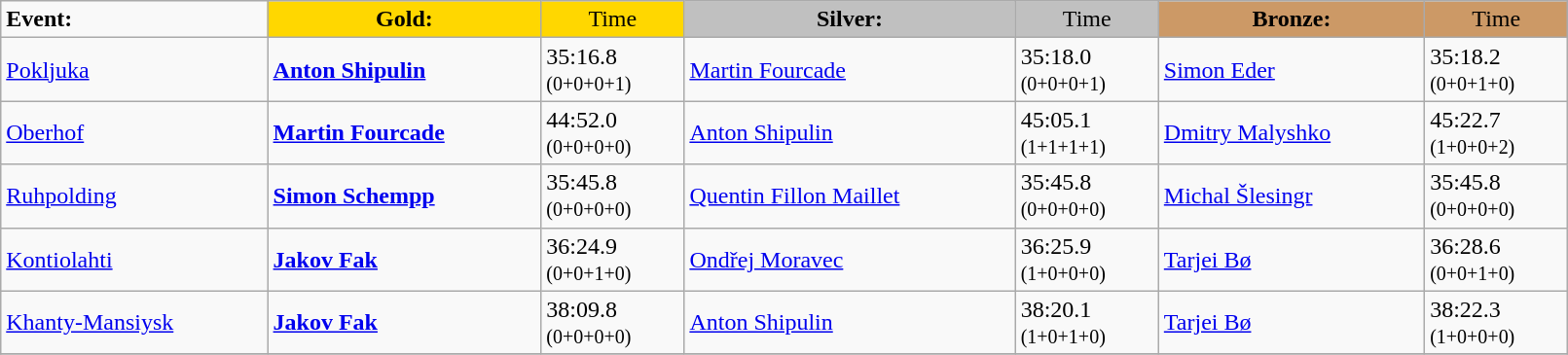<table class="wikitable" width=85%>
<tr>
<td><strong>Event:</strong></td>
<td style="text-align:center;background-color:gold;"><strong>Gold:</strong></td>
<td style="text-align:center;background-color:gold;">Time</td>
<td style="text-align:center;background-color:silver;"><strong>Silver:</strong></td>
<td style="text-align:center;background-color:silver;">Time</td>
<td style="text-align:center;background-color:#CC9966;"><strong>Bronze:</strong></td>
<td style="text-align:center;background-color:#CC9966;">Time</td>
</tr>
<tr>
<td><a href='#'>Pokljuka</a><br></td>
<td><strong><a href='#'>Anton Shipulin</a></strong><br><strong><small></small></strong></td>
<td>35:16.8<br><small>(0+0+0+1)</small></td>
<td><a href='#'>Martin Fourcade</a><br><small></small></td>
<td>35:18.0<br><small>(0+0+0+1)</small></td>
<td><a href='#'>Simon Eder</a><br><small></small></td>
<td>35:18.2<br><small>(0+0+1+0)</small></td>
</tr>
<tr>
<td><a href='#'>Oberhof</a><br></td>
<td><strong><a href='#'>Martin Fourcade</a></strong><br><strong><small></small></strong></td>
<td>44:52.0<br><small>(0+0+0+0)</small></td>
<td><a href='#'>Anton Shipulin</a><br><small></small></td>
<td>45:05.1<br><small>(1+1+1+1)</small></td>
<td><a href='#'>Dmitry Malyshko</a><br><small></small></td>
<td>45:22.7<br><small>(1+0+0+2)</small></td>
</tr>
<tr>
<td><a href='#'>Ruhpolding</a><br></td>
<td><strong><a href='#'>Simon Schempp</a></strong><br><strong><small></small> </strong></td>
<td>35:45.8<br><small>(0+0+0+0)</small></td>
<td><a href='#'>Quentin Fillon Maillet</a><br><small></small></td>
<td>35:45.8<br><small>(0+0+0+0)</small></td>
<td><a href='#'>Michal Šlesingr</a><br><small></small></td>
<td>35:45.8<br><small>(0+0+0+0)</small></td>
</tr>
<tr>
<td><a href='#'>Kontiolahti</a><br></td>
<td><strong><a href='#'>Jakov Fak</a></strong><br><strong><small></small> </strong></td>
<td>36:24.9<br><small>(0+0+1+0)</small></td>
<td><a href='#'>Ondřej Moravec</a><br><small></small></td>
<td>36:25.9<br><small>(1+0+0+0)</small></td>
<td><a href='#'>Tarjei Bø</a><br><small></small></td>
<td>36:28.6<br><small>(0+0+1+0)</small></td>
</tr>
<tr>
<td><a href='#'>Khanty-Mansiysk</a><br></td>
<td><strong><a href='#'>Jakov Fak</a></strong><br><strong><small></small> </strong></td>
<td>38:09.8<br><small>(0+0+0+0)</small></td>
<td><a href='#'>Anton Shipulin</a><br><small></small></td>
<td>38:20.1<br><small>(1+0+1+0)</small></td>
<td><a href='#'>Tarjei Bø</a><br><small></small></td>
<td>38:22.3<br><small>(1+0+0+0)</small></td>
</tr>
<tr>
</tr>
</table>
